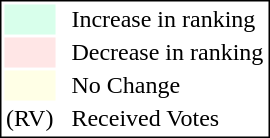<table style="border:1px solid black;">
<tr>
<td style="background:#D8FFEB; width:20px;"></td>
<td> </td>
<td>Increase in ranking</td>
</tr>
<tr>
<td style="background:#FFE6E6; width:20px;"></td>
<td> </td>
<td>Decrease in ranking</td>
</tr>
<tr>
<td style="background:#FFFFE6; width:20px;"></td>
<td> </td>
<td>No Change</td>
</tr>
<tr>
<td>(RV)</td>
<td> </td>
<td>Received Votes</td>
</tr>
</table>
